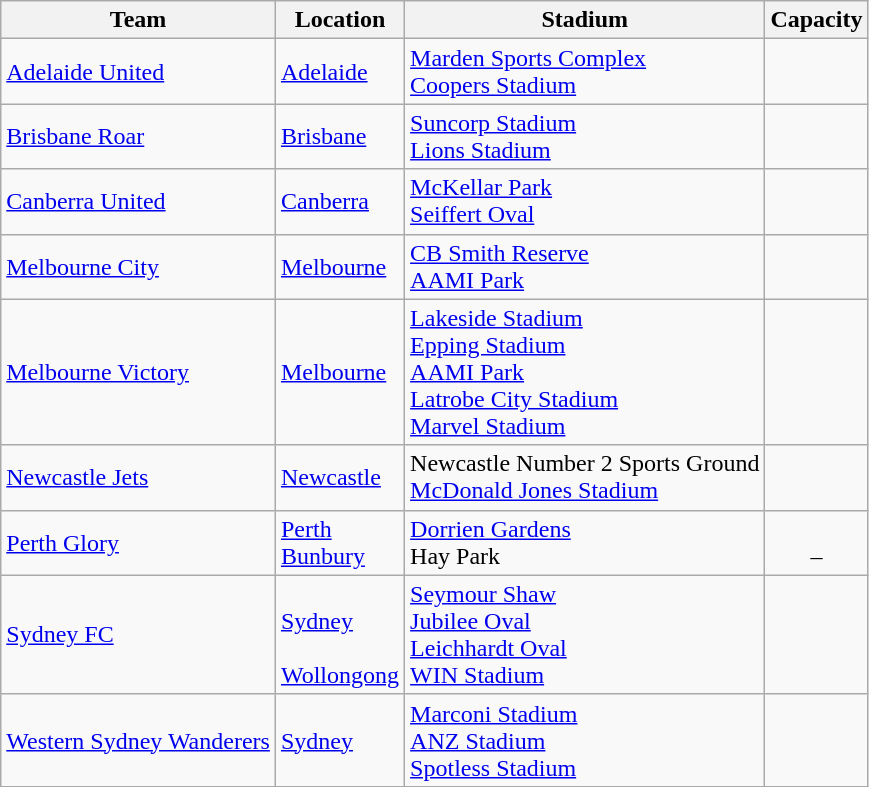<table class="wikitable">
<tr>
<th>Team</th>
<th>Location</th>
<th>Stadium</th>
<th>Capacity</th>
</tr>
<tr>
<td><a href='#'>Adelaide United</a></td>
<td><a href='#'>Adelaide</a></td>
<td><a href='#'>Marden Sports Complex</a><br><a href='#'>Coopers Stadium</a></td>
<td style="text-align:center;"><br></td>
</tr>
<tr>
<td><a href='#'>Brisbane Roar</a></td>
<td><a href='#'>Brisbane</a></td>
<td><a href='#'>Suncorp Stadium</a><br><a href='#'>Lions Stadium</a></td>
<td style="text-align:center;"><br></td>
</tr>
<tr>
<td><a href='#'>Canberra United</a></td>
<td><a href='#'>Canberra</a></td>
<td><a href='#'>McKellar Park</a><br><a href='#'>Seiffert Oval</a></td>
<td style="text-align:center;"><br></td>
</tr>
<tr>
<td><a href='#'>Melbourne City</a></td>
<td><a href='#'>Melbourne</a></td>
<td><a href='#'>CB Smith Reserve</a><br><a href='#'>AAMI Park</a></td>
<td style="text-align:center;"><br></td>
</tr>
<tr>
<td><a href='#'>Melbourne Victory</a></td>
<td><a href='#'>Melbourne</a></td>
<td><a href='#'>Lakeside Stadium</a><br><a href='#'>Epping Stadium</a><br><a href='#'>AAMI Park</a><br><a href='#'>Latrobe City Stadium</a><br><a href='#'>Marvel Stadium</a></td>
<td style="text-align:center;"><br><br><br><br></td>
</tr>
<tr>
<td><a href='#'>Newcastle Jets</a></td>
<td><a href='#'>Newcastle</a></td>
<td>Newcastle Number 2 Sports Ground<br><a href='#'>McDonald Jones Stadium</a></td>
<td style="text-align:center;"><br></td>
</tr>
<tr>
<td><a href='#'>Perth Glory</a></td>
<td><a href='#'>Perth</a><br><a href='#'>Bunbury</a></td>
<td><a href='#'>Dorrien Gardens</a><br>Hay Park</td>
<td style="text-align:center;"><br>–</td>
</tr>
<tr>
<td><a href='#'>Sydney FC</a></td>
<td><br><a href='#'>Sydney</a><br><br><a href='#'>Wollongong</a></td>
<td><a href='#'>Seymour Shaw</a><br><a href='#'>Jubilee Oval</a><br><a href='#'>Leichhardt Oval</a><br><a href='#'>WIN Stadium</a></td>
<td style="text-align:center;"><br><br><br></td>
</tr>
<tr>
<td><a href='#'>Western Sydney Wanderers</a></td>
<td><a href='#'>Sydney</a></td>
<td><a href='#'>Marconi Stadium</a><br><a href='#'>ANZ Stadium</a><br><a href='#'>Spotless Stadium</a></td>
<td style="text-align:center;"><br><br></td>
</tr>
</table>
